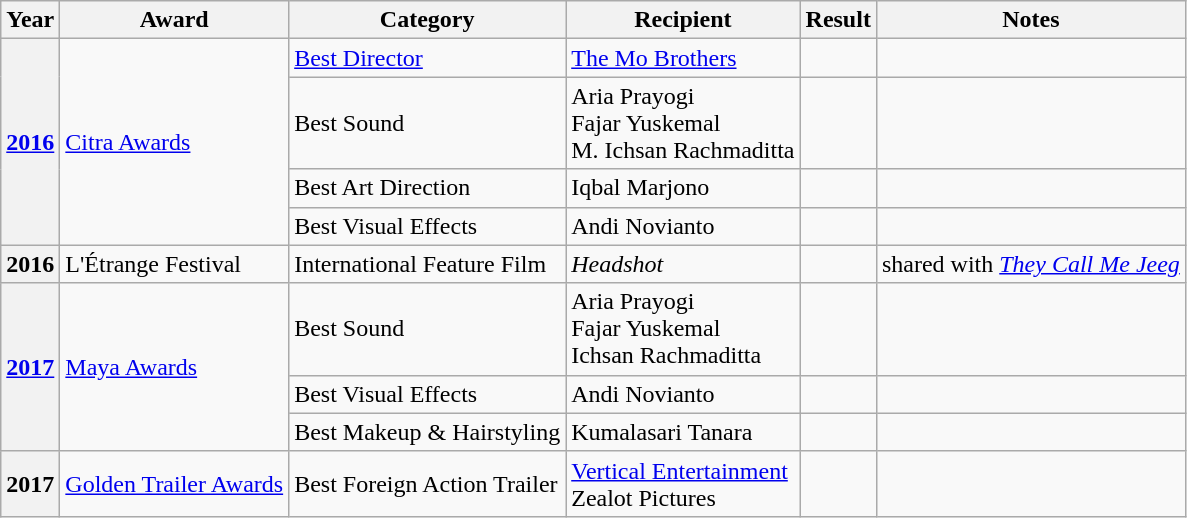<table class="wikitable sortable">
<tr>
<th>Year</th>
<th>Award</th>
<th>Category</th>
<th>Recipient</th>
<th>Result</th>
<th>Notes</th>
</tr>
<tr>
<th rowspan="4"><a href='#'>2016</a></th>
<td rowspan="4"><a href='#'>Citra Awards</a></td>
<td><a href='#'>Best Director</a></td>
<td><a href='#'>The Mo Brothers</a></td>
<td></td>
<td></td>
</tr>
<tr>
<td>Best Sound</td>
<td>Aria Prayogi<br>Fajar Yuskemal<br>M. Ichsan Rachmaditta</td>
<td></td>
<td></td>
</tr>
<tr>
<td>Best Art Direction</td>
<td>Iqbal Marjono</td>
<td></td>
<td></td>
</tr>
<tr>
<td>Best Visual Effects</td>
<td>Andi Novianto</td>
<td></td>
<td></td>
</tr>
<tr>
<th>2016</th>
<td>L'Étrange Festival</td>
<td>International Feature Film</td>
<td><em>Headshot</em></td>
<td></td>
<td>shared with <em><a href='#'>They Call Me Jeeg</a></em></td>
</tr>
<tr>
<th rowspan="3"><a href='#'>2017</a></th>
<td rowspan="3"><a href='#'>Maya Awards</a></td>
<td>Best Sound</td>
<td>Aria Prayogi<br>Fajar Yuskemal<br>Ichsan Rachmaditta</td>
<td></td>
<td></td>
</tr>
<tr>
<td>Best Visual Effects</td>
<td>Andi Novianto</td>
<td></td>
<td></td>
</tr>
<tr>
<td>Best Makeup & Hairstyling</td>
<td>Kumalasari Tanara</td>
<td></td>
<td></td>
</tr>
<tr>
<th>2017</th>
<td><a href='#'>Golden Trailer Awards</a></td>
<td>Best Foreign Action Trailer</td>
<td><a href='#'>Vertical Entertainment</a><br>Zealot Pictures</td>
<td></td>
<td></td>
</tr>
</table>
